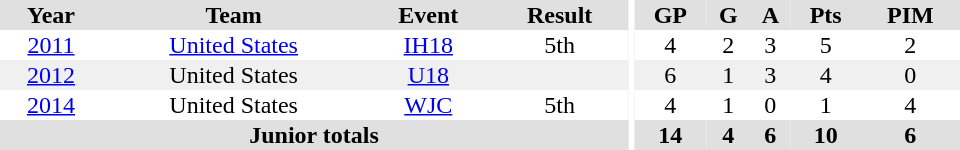<table border="0" cellpadding="1" cellspacing="0" ID="Table3" style="text-align:center; width:40em">
<tr ALIGN="center" bgcolor="#e0e0e0">
<th>Year</th>
<th>Team</th>
<th>Event</th>
<th>Result</th>
<th rowspan="99" bgcolor="#ffffff"></th>
<th>GP</th>
<th>G</th>
<th>A</th>
<th>Pts</th>
<th>PIM</th>
</tr>
<tr>
<td><a href='#'>2011</a></td>
<td><a href='#'>United States</a></td>
<td><a href='#'>IH18</a></td>
<td>5th</td>
<td>4</td>
<td>2</td>
<td>3</td>
<td>5</td>
<td>2</td>
</tr>
<tr bgcolor="#f0f0f0">
<td><a href='#'>2012</a></td>
<td>United States</td>
<td><a href='#'>U18</a></td>
<td></td>
<td>6</td>
<td>1</td>
<td>3</td>
<td>4</td>
<td>0</td>
</tr>
<tr>
<td><a href='#'>2014</a></td>
<td>United States</td>
<td><a href='#'>WJC</a></td>
<td>5th</td>
<td>4</td>
<td>1</td>
<td>0</td>
<td>1</td>
<td>4</td>
</tr>
<tr bgcolor="#e0e0e0">
<th colspan="4">Junior totals</th>
<th>14</th>
<th>4</th>
<th>6</th>
<th>10</th>
<th>6</th>
</tr>
</table>
